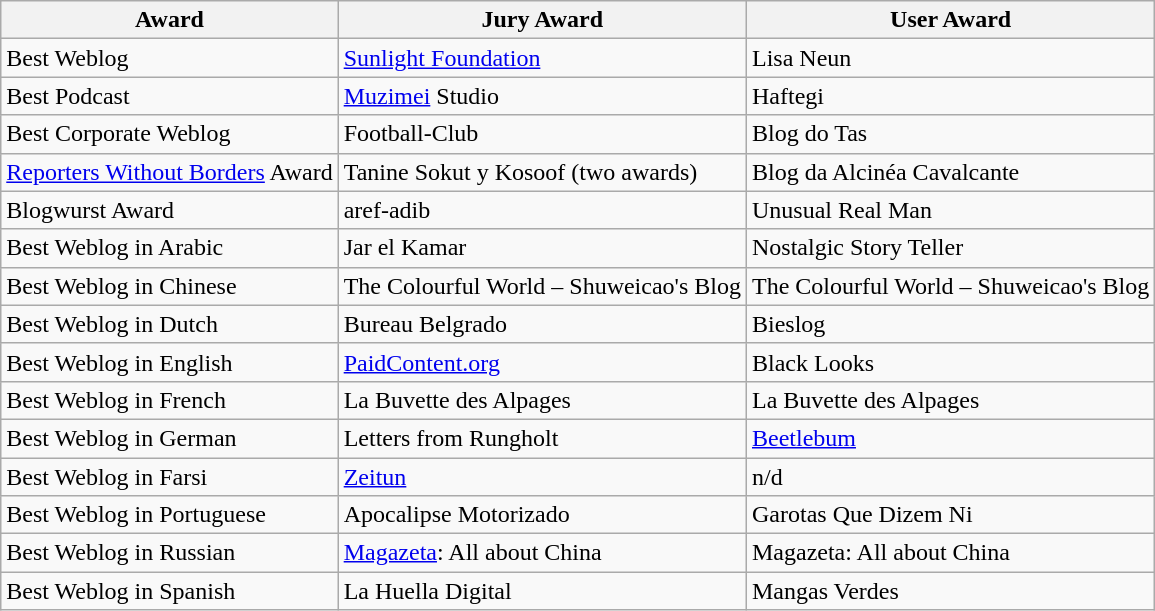<table class="wikitable">
<tr>
<th>Award</th>
<th>Jury Award</th>
<th>User Award</th>
</tr>
<tr>
<td>Best Weblog</td>
<td><a href='#'>Sunlight Foundation</a></td>
<td>Lisa Neun</td>
</tr>
<tr>
<td>Best Podcast</td>
<td><a href='#'>Muzimei</a> Studio</td>
<td>Haftegi</td>
</tr>
<tr>
<td>Best Corporate Weblog</td>
<td>Football-Club</td>
<td>Blog do Tas</td>
</tr>
<tr>
<td><a href='#'>Reporters Without Borders</a> Award</td>
<td>Tanine Sokut y Kosoof (two awards)</td>
<td>Blog da Alcinéa Cavalcante</td>
</tr>
<tr>
<td>Blogwurst Award</td>
<td>aref-adib</td>
<td>Unusual Real Man</td>
</tr>
<tr>
<td>Best Weblog in Arabic</td>
<td>Jar el Kamar</td>
<td>Nostalgic Story Teller</td>
</tr>
<tr>
<td>Best Weblog in Chinese</td>
<td>The Colourful World – Shuweicao's Blog</td>
<td>The Colourful World – Shuweicao's Blog</td>
</tr>
<tr>
<td>Best Weblog in Dutch</td>
<td>Bureau Belgrado</td>
<td>Bieslog</td>
</tr>
<tr>
<td>Best Weblog in English</td>
<td><a href='#'>PaidContent.org</a></td>
<td>Black Looks</td>
</tr>
<tr>
<td>Best Weblog in French</td>
<td>La Buvette des Alpages</td>
<td>La Buvette des Alpages</td>
</tr>
<tr>
<td>Best Weblog in German</td>
<td>Letters from Rungholt</td>
<td><a href='#'>Beetlebum</a></td>
</tr>
<tr>
<td>Best Weblog in Farsi</td>
<td><a href='#'>Zeitun</a></td>
<td>n/d</td>
</tr>
<tr>
<td>Best Weblog in Portuguese</td>
<td>Apocalipse Motorizado</td>
<td>Garotas Que Dizem Ni</td>
</tr>
<tr>
<td>Best Weblog in Russian</td>
<td><a href='#'>Magazeta</a>: All about China</td>
<td>Magazeta: All about China</td>
</tr>
<tr>
<td>Best Weblog in Spanish</td>
<td>La Huella Digital</td>
<td>Mangas Verdes</td>
</tr>
</table>
